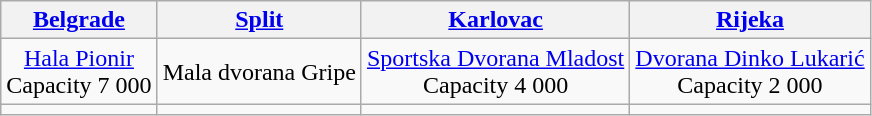<table class="wikitable" style="text-align:center">
<tr>
<th><a href='#'>Belgrade</a></th>
<th><a href='#'>Split</a></th>
<th><a href='#'>Karlovac</a></th>
<th><a href='#'>Rijeka</a></th>
</tr>
<tr>
<td><a href='#'>Hala Pionir</a><br>Capacity 7 000</td>
<td>Mala dvorana Gripe</td>
<td><a href='#'>Sportska Dvorana Mladost</a><br>Capacity 4 000</td>
<td><a href='#'>Dvorana Dinko Lukarić</a><br>Capacity 2 000</td>
</tr>
<tr>
<td></td>
<td></td>
<td></td>
<td></td>
</tr>
</table>
